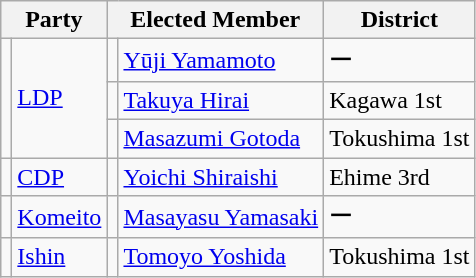<table class="wikitable">
<tr>
<th colspan=2>Party</th>
<th colspan=2>Elected Member</th>
<th>District</th>
</tr>
<tr>
<td rowspan=3 bgcolor=></td>
<td rowspan=3><a href='#'>LDP</a></td>
<td></td>
<td><a href='#'>Yūji Yamamoto</a></td>
<td>ー</td>
</tr>
<tr>
<td></td>
<td><a href='#'>Takuya Hirai</a></td>
<td>Kagawa 1st</td>
</tr>
<tr>
<td></td>
<td><a href='#'>Masazumi Gotoda</a></td>
<td>Tokushima 1st</td>
</tr>
<tr>
<td bgcolor=></td>
<td><a href='#'>CDP</a></td>
<td></td>
<td><a href='#'>Yoichi Shiraishi</a></td>
<td>Ehime 3rd</td>
</tr>
<tr>
<td bgcolor=></td>
<td><a href='#'>Komeito</a></td>
<td></td>
<td><a href='#'>Masayasu Yamasaki</a></td>
<td>ー</td>
</tr>
<tr>
<td bgcolor=></td>
<td><a href='#'>Ishin</a></td>
<td></td>
<td><a href='#'>Tomoyo Yoshida</a></td>
<td>Tokushima 1st</td>
</tr>
</table>
